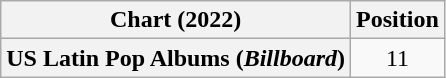<table class="wikitable plainrowheaders">
<tr>
<th style="text-align:center;">Chart (2022)</th>
<th style="text-align:center;">Position</th>
</tr>
<tr>
<th scope="row" style="text-align:left;">US Latin Pop Albums (<em>Billboard</em>)</th>
<td style="text-align:center;">11</td>
</tr>
</table>
